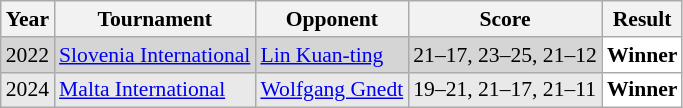<table class="sortable wikitable" style="font-size: 90%;">
<tr>
<th>Year</th>
<th>Tournament</th>
<th>Opponent</th>
<th>Score</th>
<th>Result</th>
</tr>
<tr style="background:#D5D5D5">
<td align="center">2022</td>
<td align="left"><a href='#'>Slovenia International</a></td>
<td align="left"> <a href='#'>Lin Kuan-ting</a></td>
<td align="left">21–17, 23–25, 21–12</td>
<td style="text-align:left; background:white"> <strong>Winner</strong></td>
</tr>
<tr style="background:#E9E9E9">
<td align="center">2024</td>
<td align="left"><a href='#'>Malta International</a></td>
<td align="left"> <a href='#'>Wolfgang Gnedt</a></td>
<td align="left">19–21, 21–17, 21–11</td>
<td style="text-align:left; background:white"> <strong>Winner</strong></td>
</tr>
</table>
